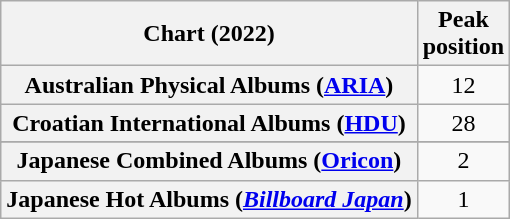<table class="wikitable sortable plainrowheaders" style="text-align:center">
<tr>
<th scope="col">Chart (2022)</th>
<th scope="col">Peak<br>position</th>
</tr>
<tr>
<th scope="row">Australian Physical Albums (<a href='#'>ARIA</a>)</th>
<td>12</td>
</tr>
<tr>
<th scope="row">Croatian International Albums (<a href='#'>HDU</a>)</th>
<td>28</td>
</tr>
<tr>
</tr>
<tr>
<th scope="row">Japanese Combined Albums (<a href='#'>Oricon</a>)</th>
<td>2</td>
</tr>
<tr>
<th scope="row">Japanese Hot Albums (<em><a href='#'>Billboard Japan</a></em>)</th>
<td>1</td>
</tr>
</table>
